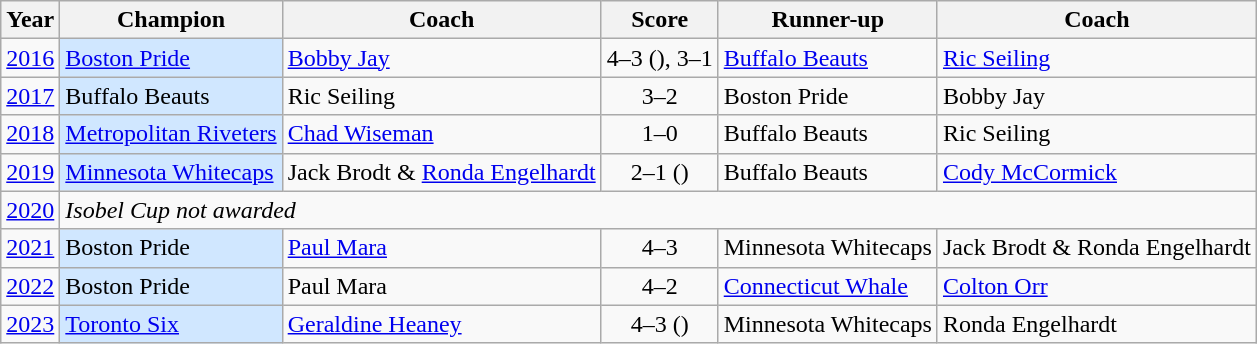<table class="wikitable sortable">
<tr>
<th>Year</th>
<th>Champion</th>
<th>Coach</th>
<th>Score</th>
<th>Runner-up</th>
<th>Coach</th>
</tr>
<tr>
<td style="text-align: center;"><a href='#'>2016</a></td>
<td style="background:#d0e7ff;"><a href='#'>Boston Pride</a></td>
<td><a href='#'>Bobby Jay</a></td>
<td align=center>4–3 (), 3–1 </td>
<td><a href='#'>Buffalo Beauts</a></td>
<td><a href='#'>Ric Seiling</a></td>
</tr>
<tr>
<td style="text-align: center;"><a href='#'>2017</a></td>
<td style="background:#d0e7ff;">Buffalo Beauts</td>
<td>Ric Seiling</td>
<td align="center">3–2</td>
<td>Boston Pride</td>
<td>Bobby Jay</td>
</tr>
<tr>
<td style="text-align: center;"><a href='#'>2018</a></td>
<td style="background:#d0e7ff;"><a href='#'>Metropolitan Riveters</a></td>
<td><a href='#'>Chad Wiseman</a></td>
<td align=center>1–0</td>
<td>Buffalo Beauts</td>
<td>Ric Seiling</td>
</tr>
<tr>
<td style="text-align: center;"><a href='#'>2019</a></td>
<td style="background:#d0e7ff;"><a href='#'>Minnesota Whitecaps</a></td>
<td>Jack Brodt & <a href='#'>Ronda Engelhardt</a></td>
<td align="center">2–1 ()</td>
<td>Buffalo Beauts</td>
<td><a href='#'>Cody McCormick</a></td>
</tr>
<tr>
<td style="text-align: center;"><a href='#'>2020</a></td>
<td colspan="5" align="left"><em>Isobel Cup not awarded</em> </td>
</tr>
<tr>
<td style="text-align: center;"><a href='#'>2021</a></td>
<td style="background:#d0e7ff;">Boston Pride</td>
<td><a href='#'>Paul Mara</a></td>
<td align=center>4–3</td>
<td>Minnesota Whitecaps</td>
<td>Jack Brodt & Ronda Engelhardt</td>
</tr>
<tr>
<td style="text-align: center;"><a href='#'>2022</a></td>
<td style="background:#d0e7ff;">Boston Pride</td>
<td>Paul Mara</td>
<td align="center">4–2</td>
<td><a href='#'>Connecticut Whale</a></td>
<td><a href='#'>Colton Orr</a></td>
</tr>
<tr>
<td style="text-align: center;"><a href='#'>2023</a></td>
<td style="background:#d0e7ff;"><a href='#'>Toronto Six</a></td>
<td><a href='#'>Geraldine Heaney</a></td>
<td align="center">4–3 ()</td>
<td>Minnesota Whitecaps</td>
<td>Ronda Engelhardt</td>
</tr>
</table>
